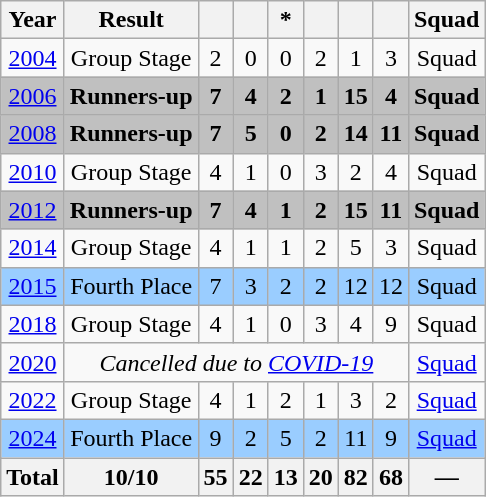<table class="wikitable" style="text-align: center;">
<tr>
<th>Year</th>
<th>Result</th>
<th></th>
<th></th>
<th>*</th>
<th></th>
<th></th>
<th></th>
<th>Squad</th>
</tr>
<tr>
<td> <a href='#'>2004</a></td>
<td>Group Stage</td>
<td>2</td>
<td>0</td>
<td>0</td>
<td>2</td>
<td>1</td>
<td>3</td>
<td>Squad</td>
</tr>
<tr style=background:silver;">
<td> <a href='#'>2006</a></td>
<td><strong>Runners-up</strong></td>
<td><strong>7</strong></td>
<td><strong>4</strong></td>
<td><strong>2</strong></td>
<td><strong>1</strong></td>
<td><strong>15</strong></td>
<td><strong>4</strong></td>
<td><strong>Squad</strong></td>
</tr>
<tr style=background:silver;">
<td> <a href='#'>2008</a></td>
<td><strong>Runners-up</strong></td>
<td><strong>7</strong></td>
<td><strong>5</strong></td>
<td><strong>0</strong></td>
<td><strong>2</strong></td>
<td><strong>14</strong></td>
<td><strong>11</strong></td>
<td><strong>Squad</strong></td>
</tr>
<tr>
<td> <a href='#'>2010</a></td>
<td>Group Stage</td>
<td>4</td>
<td>1</td>
<td>0</td>
<td>3</td>
<td>2</td>
<td>4</td>
<td>Squad</td>
</tr>
<tr style=background:silver;">
<td> <a href='#'>2012</a></td>
<td><strong>Runners-up</strong></td>
<td><strong>7</strong></td>
<td><strong>4</strong></td>
<td><strong>1</strong></td>
<td><strong>2</strong></td>
<td><strong>15</strong></td>
<td><strong>11</strong></td>
<td><strong>Squad</strong></td>
</tr>
<tr>
<td> <a href='#'>2014</a></td>
<td>Group Stage</td>
<td>4</td>
<td>1</td>
<td>1</td>
<td>2</td>
<td>5</td>
<td>3</td>
<td>Squad</td>
</tr>
<tr style=background:#9acdff;">
<td> <a href='#'>2015</a></td>
<td>Fourth Place</td>
<td>7</td>
<td>3</td>
<td>2</td>
<td>2</td>
<td>12</td>
<td>12</td>
<td>Squad</td>
</tr>
<tr>
<td> <a href='#'>2018</a></td>
<td>Group Stage</td>
<td>4</td>
<td>1</td>
<td>0</td>
<td>3</td>
<td>4</td>
<td>9</td>
<td>Squad</td>
</tr>
<tr>
<td> <a href='#'>2020</a></td>
<td colspan=7><em>Cancelled due to <a href='#'>COVID-19</a></em></td>
<td><a href='#'>Squad</a></td>
</tr>
<tr>
<td> <a href='#'>2022</a></td>
<td>Group Stage</td>
<td>4</td>
<td>1</td>
<td>2</td>
<td>1</td>
<td>3</td>
<td>2</td>
<td><a href='#'>Squad</a></td>
</tr>
<tr style=background:#9acdff;">
<td> <a href='#'>2024</a></td>
<td>Fourth Place</td>
<td>9</td>
<td>2</td>
<td>5</td>
<td>2</td>
<td>11</td>
<td>9</td>
<td><a href='#'>Squad</a></td>
</tr>
<tr>
<th><strong>Total</strong></th>
<th><strong>10/10</strong></th>
<th><strong>55</strong></th>
<th><strong>22</strong></th>
<th><strong>13</strong></th>
<th><strong>20</strong></th>
<th><strong>82</strong></th>
<th><strong>68</strong></th>
<th>—</th>
</tr>
</table>
